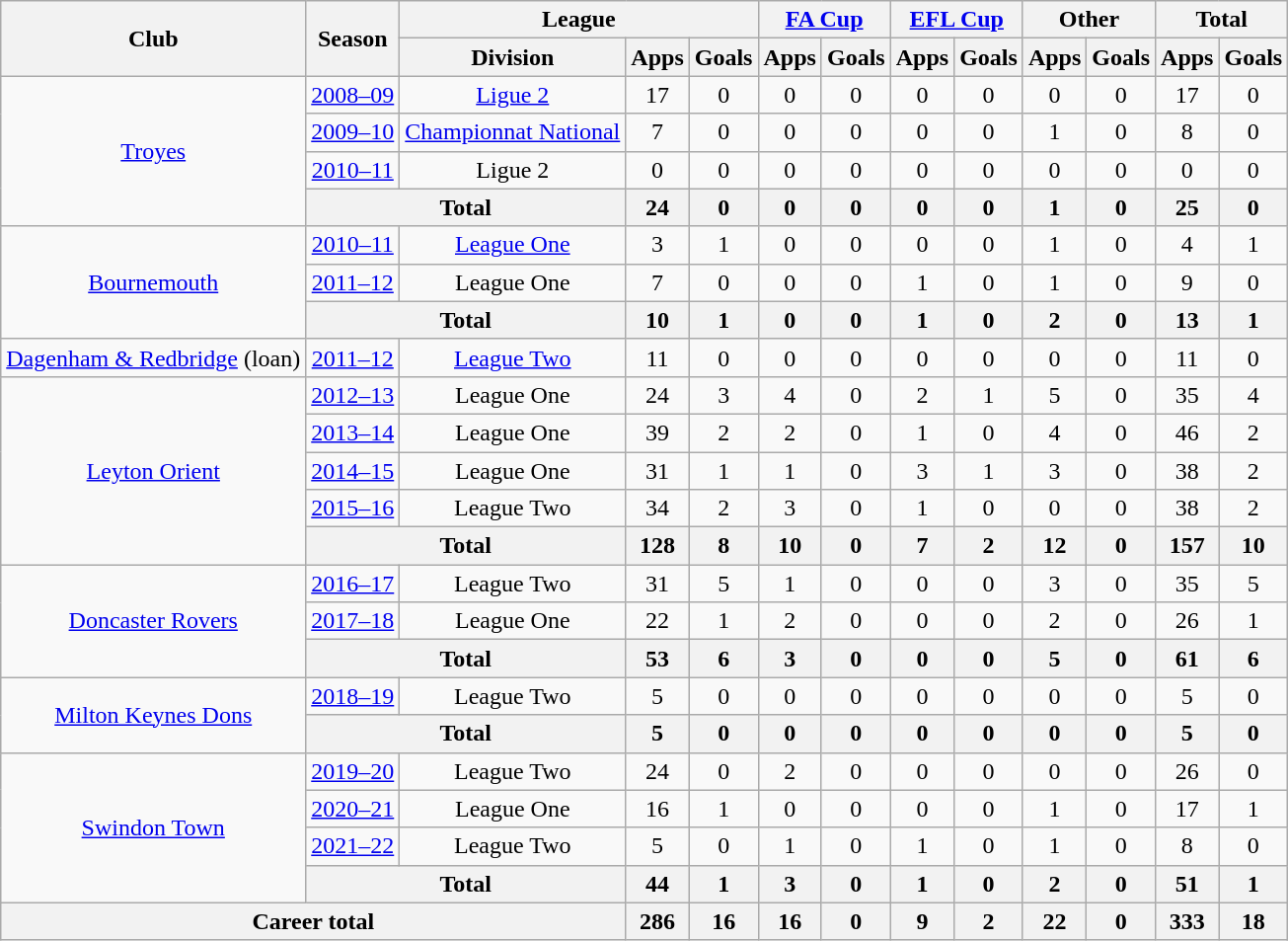<table class="wikitable" style="text-align: center">
<tr>
<th rowspan="2">Club</th>
<th rowspan="2">Season</th>
<th colspan="3">League</th>
<th colspan="2"><a href='#'>FA Cup</a></th>
<th colspan="2"><a href='#'>EFL Cup</a></th>
<th colspan="2">Other</th>
<th colspan="2">Total</th>
</tr>
<tr>
<th>Division</th>
<th>Apps</th>
<th>Goals</th>
<th>Apps</th>
<th>Goals</th>
<th>Apps</th>
<th>Goals</th>
<th>Apps</th>
<th>Goals</th>
<th>Apps</th>
<th>Goals</th>
</tr>
<tr>
<td rowspan="4"><a href='#'>Troyes</a></td>
<td><a href='#'>2008–09</a></td>
<td><a href='#'>Ligue 2</a></td>
<td>17</td>
<td>0</td>
<td>0</td>
<td>0</td>
<td>0</td>
<td>0</td>
<td>0</td>
<td>0</td>
<td>17</td>
<td>0</td>
</tr>
<tr>
<td><a href='#'>2009–10</a></td>
<td><a href='#'>Championnat National</a></td>
<td>7</td>
<td>0</td>
<td>0</td>
<td>0</td>
<td>0</td>
<td>0</td>
<td>1</td>
<td>0</td>
<td>8</td>
<td>0</td>
</tr>
<tr>
<td><a href='#'>2010–11</a></td>
<td>Ligue 2</td>
<td>0</td>
<td>0</td>
<td>0</td>
<td>0</td>
<td>0</td>
<td>0</td>
<td>0</td>
<td>0</td>
<td>0</td>
<td>0</td>
</tr>
<tr>
<th colspan="2">Total</th>
<th>24</th>
<th>0</th>
<th>0</th>
<th>0</th>
<th>0</th>
<th>0</th>
<th>1</th>
<th>0</th>
<th>25</th>
<th>0</th>
</tr>
<tr>
<td rowspan="3"><a href='#'>Bournemouth</a></td>
<td><a href='#'>2010–11</a></td>
<td><a href='#'>League One</a></td>
<td>3</td>
<td>1</td>
<td>0</td>
<td>0</td>
<td>0</td>
<td>0</td>
<td>1</td>
<td>0</td>
<td>4</td>
<td>1</td>
</tr>
<tr>
<td><a href='#'>2011–12</a></td>
<td>League One</td>
<td>7</td>
<td>0</td>
<td>0</td>
<td>0</td>
<td>1</td>
<td>0</td>
<td>1</td>
<td>0</td>
<td>9</td>
<td>0</td>
</tr>
<tr>
<th colspan="2">Total</th>
<th>10</th>
<th>1</th>
<th>0</th>
<th>0</th>
<th>1</th>
<th>0</th>
<th>2</th>
<th>0</th>
<th>13</th>
<th>1</th>
</tr>
<tr>
<td><a href='#'>Dagenham & Redbridge</a> (loan)</td>
<td><a href='#'>2011–12</a></td>
<td><a href='#'>League Two</a></td>
<td>11</td>
<td>0</td>
<td>0</td>
<td>0</td>
<td>0</td>
<td>0</td>
<td>0</td>
<td>0</td>
<td>11</td>
<td>0</td>
</tr>
<tr>
<td rowspan="5"><a href='#'>Leyton Orient</a></td>
<td><a href='#'>2012–13</a></td>
<td>League One</td>
<td>24</td>
<td>3</td>
<td>4</td>
<td>0</td>
<td>2</td>
<td>1</td>
<td>5</td>
<td>0</td>
<td>35</td>
<td>4</td>
</tr>
<tr>
<td><a href='#'>2013–14</a></td>
<td>League One</td>
<td>39</td>
<td>2</td>
<td>2</td>
<td>0</td>
<td>1</td>
<td>0</td>
<td>4</td>
<td>0</td>
<td>46</td>
<td>2</td>
</tr>
<tr>
<td><a href='#'>2014–15</a></td>
<td>League One</td>
<td>31</td>
<td>1</td>
<td>1</td>
<td>0</td>
<td>3</td>
<td>1</td>
<td>3</td>
<td>0</td>
<td>38</td>
<td>2</td>
</tr>
<tr>
<td><a href='#'>2015–16</a></td>
<td>League Two</td>
<td>34</td>
<td>2</td>
<td>3</td>
<td>0</td>
<td>1</td>
<td>0</td>
<td>0</td>
<td>0</td>
<td>38</td>
<td>2</td>
</tr>
<tr>
<th colspan="2">Total</th>
<th>128</th>
<th>8</th>
<th>10</th>
<th>0</th>
<th>7</th>
<th>2</th>
<th>12</th>
<th>0</th>
<th>157</th>
<th>10</th>
</tr>
<tr>
<td rowspan="3"><a href='#'>Doncaster Rovers</a></td>
<td><a href='#'>2016–17</a></td>
<td>League Two</td>
<td>31</td>
<td>5</td>
<td>1</td>
<td>0</td>
<td>0</td>
<td>0</td>
<td>3</td>
<td>0</td>
<td>35</td>
<td>5</td>
</tr>
<tr>
<td><a href='#'>2017–18</a></td>
<td>League One</td>
<td>22</td>
<td>1</td>
<td>2</td>
<td>0</td>
<td>0</td>
<td>0</td>
<td>2</td>
<td>0</td>
<td>26</td>
<td>1</td>
</tr>
<tr>
<th colspan="2">Total</th>
<th>53</th>
<th>6</th>
<th>3</th>
<th>0</th>
<th>0</th>
<th>0</th>
<th>5</th>
<th>0</th>
<th>61</th>
<th>6</th>
</tr>
<tr>
<td rowspan="2"><a href='#'>Milton Keynes Dons</a></td>
<td><a href='#'>2018–19</a></td>
<td>League Two</td>
<td>5</td>
<td>0</td>
<td>0</td>
<td>0</td>
<td>0</td>
<td>0</td>
<td>0</td>
<td>0</td>
<td>5</td>
<td>0</td>
</tr>
<tr>
<th colspan="2">Total</th>
<th>5</th>
<th>0</th>
<th>0</th>
<th>0</th>
<th>0</th>
<th>0</th>
<th>0</th>
<th>0</th>
<th>5</th>
<th>0</th>
</tr>
<tr>
<td rowspan="4"><a href='#'>Swindon Town</a></td>
<td><a href='#'>2019–20</a></td>
<td>League Two</td>
<td>24</td>
<td>0</td>
<td>2</td>
<td>0</td>
<td>0</td>
<td>0</td>
<td>0</td>
<td>0</td>
<td>26</td>
<td>0</td>
</tr>
<tr>
<td><a href='#'>2020–21</a></td>
<td>League One</td>
<td>16</td>
<td>1</td>
<td>0</td>
<td>0</td>
<td>0</td>
<td>0</td>
<td>1</td>
<td>0</td>
<td>17</td>
<td>1</td>
</tr>
<tr>
<td><a href='#'>2021–22</a></td>
<td>League Two</td>
<td>5</td>
<td>0</td>
<td>1</td>
<td>0</td>
<td>1</td>
<td>0</td>
<td>1</td>
<td>0</td>
<td>8</td>
<td>0</td>
</tr>
<tr>
<th colspan="2">Total</th>
<th>44</th>
<th>1</th>
<th>3</th>
<th>0</th>
<th>1</th>
<th>0</th>
<th>2</th>
<th>0</th>
<th>51</th>
<th>1</th>
</tr>
<tr>
<th colspan="3">Career total</th>
<th>286</th>
<th>16</th>
<th>16</th>
<th>0</th>
<th>9</th>
<th>2</th>
<th>22</th>
<th>0</th>
<th>333</th>
<th>18</th>
</tr>
</table>
